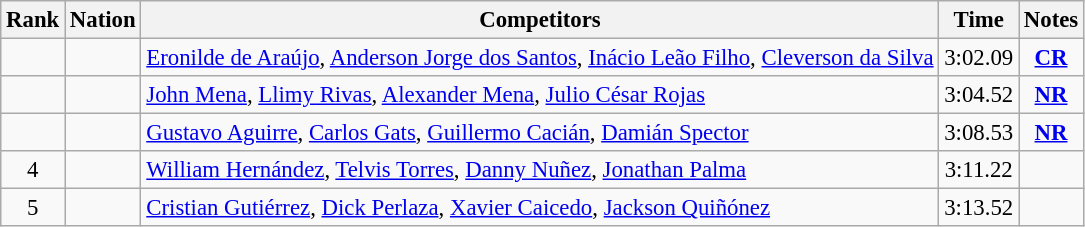<table class="wikitable sortable" style="text-align:center; font-size:95%">
<tr>
<th>Rank</th>
<th>Nation</th>
<th>Competitors</th>
<th>Time</th>
<th>Notes</th>
</tr>
<tr>
<td></td>
<td align=left></td>
<td align=left><a href='#'>Eronilde de Araújo</a>, <a href='#'>Anderson Jorge dos Santos</a>, <a href='#'>Inácio Leão Filho</a>, <a href='#'>Cleverson da Silva</a></td>
<td>3:02.09</td>
<td><strong><a href='#'>CR</a></strong></td>
</tr>
<tr>
<td></td>
<td align=left></td>
<td align=left><a href='#'>John Mena</a>, <a href='#'>Llimy Rivas</a>, <a href='#'>Alexander Mena</a>, <a href='#'>Julio César Rojas</a></td>
<td>3:04.52</td>
<td><strong><a href='#'>NR</a></strong></td>
</tr>
<tr>
<td></td>
<td align=left></td>
<td align=left><a href='#'>Gustavo Aguirre</a>, <a href='#'>Carlos Gats</a>, <a href='#'>Guillermo Cacián</a>, <a href='#'>Damián Spector</a></td>
<td>3:08.53</td>
<td><strong><a href='#'>NR</a></strong></td>
</tr>
<tr>
<td>4</td>
<td align=left></td>
<td align=left><a href='#'>William Hernández</a>, <a href='#'>Telvis Torres</a>, <a href='#'>Danny Nuñez</a>, <a href='#'>Jonathan Palma</a></td>
<td>3:11.22</td>
<td></td>
</tr>
<tr>
<td>5</td>
<td align=left></td>
<td align=left><a href='#'>Cristian Gutiérrez</a>, <a href='#'>Dick Perlaza</a>, <a href='#'>Xavier Caicedo</a>, <a href='#'>Jackson Quiñónez</a></td>
<td>3:13.52</td>
<td></td>
</tr>
</table>
